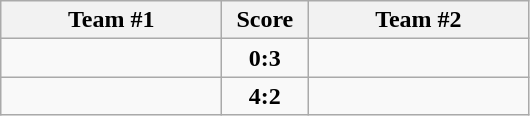<table class="wikitable" style="text-align:center;">
<tr>
<th width=140>Team #1</th>
<th width=50>Score</th>
<th width=140>Team #2</th>
</tr>
<tr>
<td style="text-align:right;"></td>
<td><strong>0:3</strong></td>
<td style="text-align:left;"></td>
</tr>
<tr>
<td style="text-align:right;"></td>
<td><strong>4:2</strong></td>
<td style="text-align:left;"></td>
</tr>
</table>
